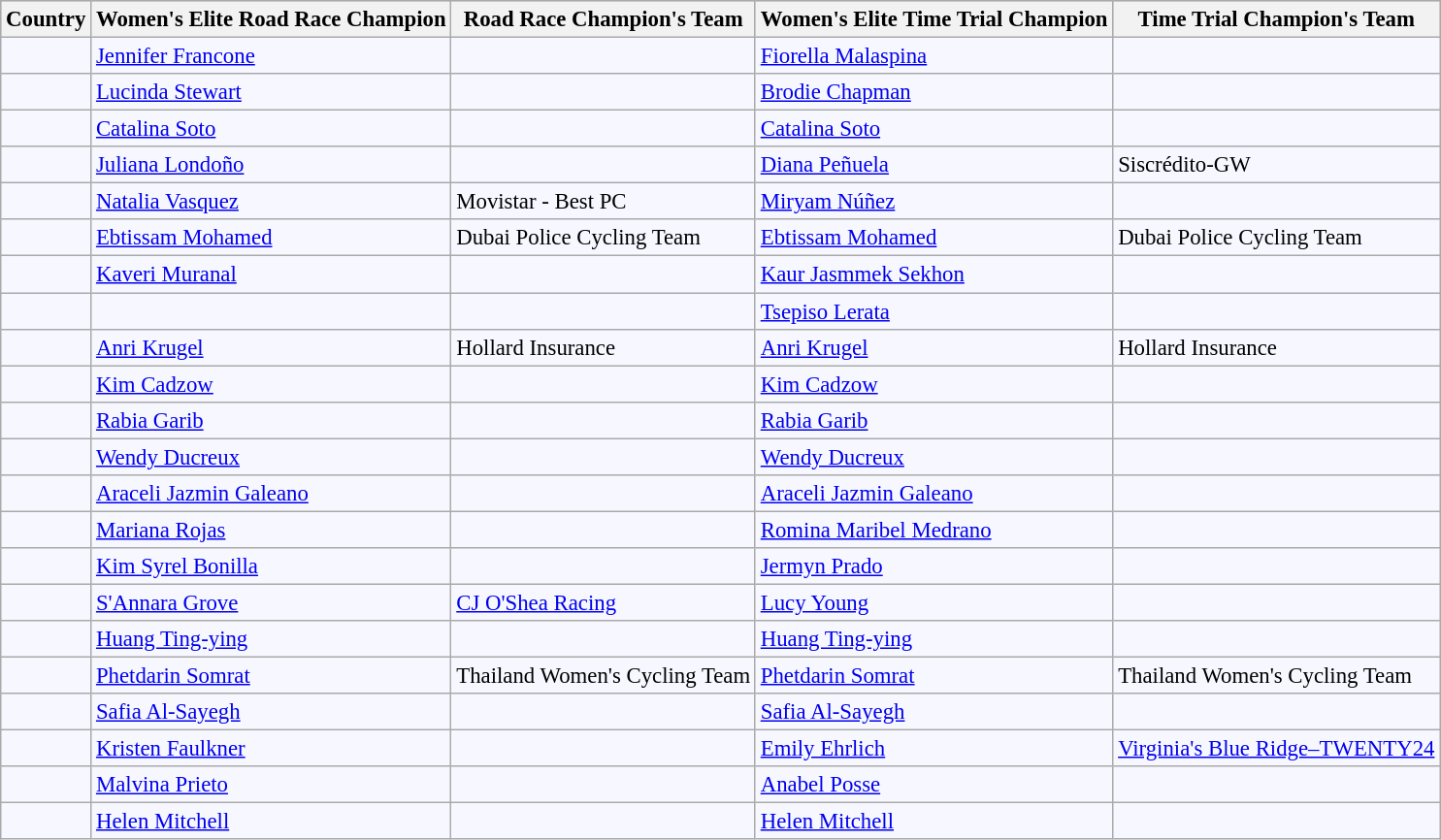<table class="wikitable sortable"  style="background:#f7f8ff; font-size:95%; border:gray solid 1px;">
<tr style="background:#ccc; text-align:center;">
<th>Country</th>
<th>Women's Elite Road Race Champion</th>
<th>Road Race Champion's Team</th>
<th>Women's Elite Time Trial Champion</th>
<th>Time Trial Champion's Team</th>
</tr>
<tr style="vertical-align:top;">
<td></td>
<td><a href='#'>Jennifer Francone</a></td>
<td></td>
<td><a href='#'>Fiorella Malaspina</a></td>
<td></td>
</tr>
<tr style="vertical-align:top;">
<td></td>
<td><a href='#'>Lucinda Stewart</a></td>
<td></td>
<td><a href='#'>Brodie Chapman</a></td>
<td></td>
</tr>
<tr style="vertical-align:top;">
<td></td>
<td><a href='#'>Catalina Soto</a></td>
<td></td>
<td><a href='#'>Catalina Soto</a></td>
<td></td>
</tr>
<tr style="vertical-align:top;">
<td></td>
<td><a href='#'>Juliana Londoño</a></td>
<td></td>
<td><a href='#'>Diana Peñuela</a></td>
<td>Siscrédito-GW</td>
</tr>
<tr style="vertical-align:top;">
<td></td>
<td><a href='#'>Natalia Vasquez</a></td>
<td>Movistar - Best PC</td>
<td><a href='#'>Miryam Núñez</a></td>
<td></td>
</tr>
<tr style="vertical-align:top;">
<td></td>
<td><a href='#'>Ebtissam Mohamed</a></td>
<td>Dubai Police Cycling Team</td>
<td><a href='#'>Ebtissam Mohamed</a></td>
<td>Dubai Police Cycling Team</td>
</tr>
<tr style="vertical-align:top;">
<td></td>
<td><a href='#'>Kaveri Muranal</a></td>
<td></td>
<td><a href='#'>Kaur Jasmmek Sekhon</a></td>
<td></td>
</tr>
<tr style="vertical-align:top;">
<td></td>
<td></td>
<td></td>
<td><a href='#'>Tsepiso Lerata</a></td>
<td></td>
</tr>
<tr style="vertical-align:top;">
<td></td>
<td><a href='#'>Anri Krugel</a></td>
<td>Hollard Insurance</td>
<td><a href='#'>Anri Krugel</a></td>
<td>Hollard Insurance</td>
</tr>
<tr style="vertical-align:top;">
<td></td>
<td><a href='#'>Kim Cadzow</a></td>
<td></td>
<td><a href='#'>Kim Cadzow</a></td>
<td></td>
</tr>
<tr style="vertical-align:top;">
<td></td>
<td><a href='#'>Rabia Garib</a></td>
<td></td>
<td><a href='#'>Rabia Garib</a></td>
<td></td>
</tr>
<tr style="vertical-align:top;">
<td></td>
<td><a href='#'>Wendy Ducreux</a></td>
<td></td>
<td><a href='#'>Wendy Ducreux</a></td>
<td></td>
</tr>
<tr style="vertical-align:top;">
<td></td>
<td><a href='#'>Araceli Jazmin Galeano</a></td>
<td></td>
<td><a href='#'>Araceli Jazmin Galeano</a></td>
<td></td>
</tr>
<tr style="vertical-align:top;">
<td></td>
<td><a href='#'>Mariana Rojas</a></td>
<td></td>
<td><a href='#'>Romina Maribel Medrano</a></td>
<td></td>
</tr>
<tr style="vertical-align:top;">
<td></td>
<td><a href='#'>Kim Syrel Bonilla</a></td>
<td></td>
<td><a href='#'>Jermyn Prado</a></td>
<td></td>
</tr>
<tr style="vertical-align:top;">
<td></td>
<td><a href='#'>S'Annara Grove</a></td>
<td><a href='#'>CJ O'Shea Racing</a></td>
<td><a href='#'>Lucy Young</a></td>
<td></td>
</tr>
<tr style="vertical-align:top;">
<td></td>
<td><a href='#'>Huang Ting-ying</a></td>
<td></td>
<td><a href='#'>Huang Ting-ying</a></td>
<td></td>
</tr>
<tr style="vertical-align:top;">
<td></td>
<td><a href='#'>Phetdarin Somrat</a></td>
<td>Thailand Women's Cycling Team</td>
<td><a href='#'>Phetdarin Somrat</a></td>
<td>Thailand Women's Cycling Team</td>
</tr>
<tr style="vertical-align:top;">
<td></td>
<td><a href='#'>Safia Al-Sayegh</a></td>
<td></td>
<td><a href='#'>Safia Al-Sayegh</a></td>
<td></td>
</tr>
<tr style="vertical-align:top;">
<td></td>
<td><a href='#'>Kristen Faulkner</a></td>
<td></td>
<td><a href='#'>Emily Ehrlich</a></td>
<td><a href='#'>Virginia's Blue Ridge–TWENTY24</a></td>
</tr>
<tr style="vertical-align:top;">
<td></td>
<td><a href='#'>Malvina Prieto</a></td>
<td></td>
<td><a href='#'>Anabel Posse</a></td>
<td></td>
</tr>
<tr style="vertical-align:top;">
<td></td>
<td><a href='#'>Helen Mitchell</a></td>
<td></td>
<td><a href='#'>Helen Mitchell</a></td>
<td></td>
</tr>
</table>
